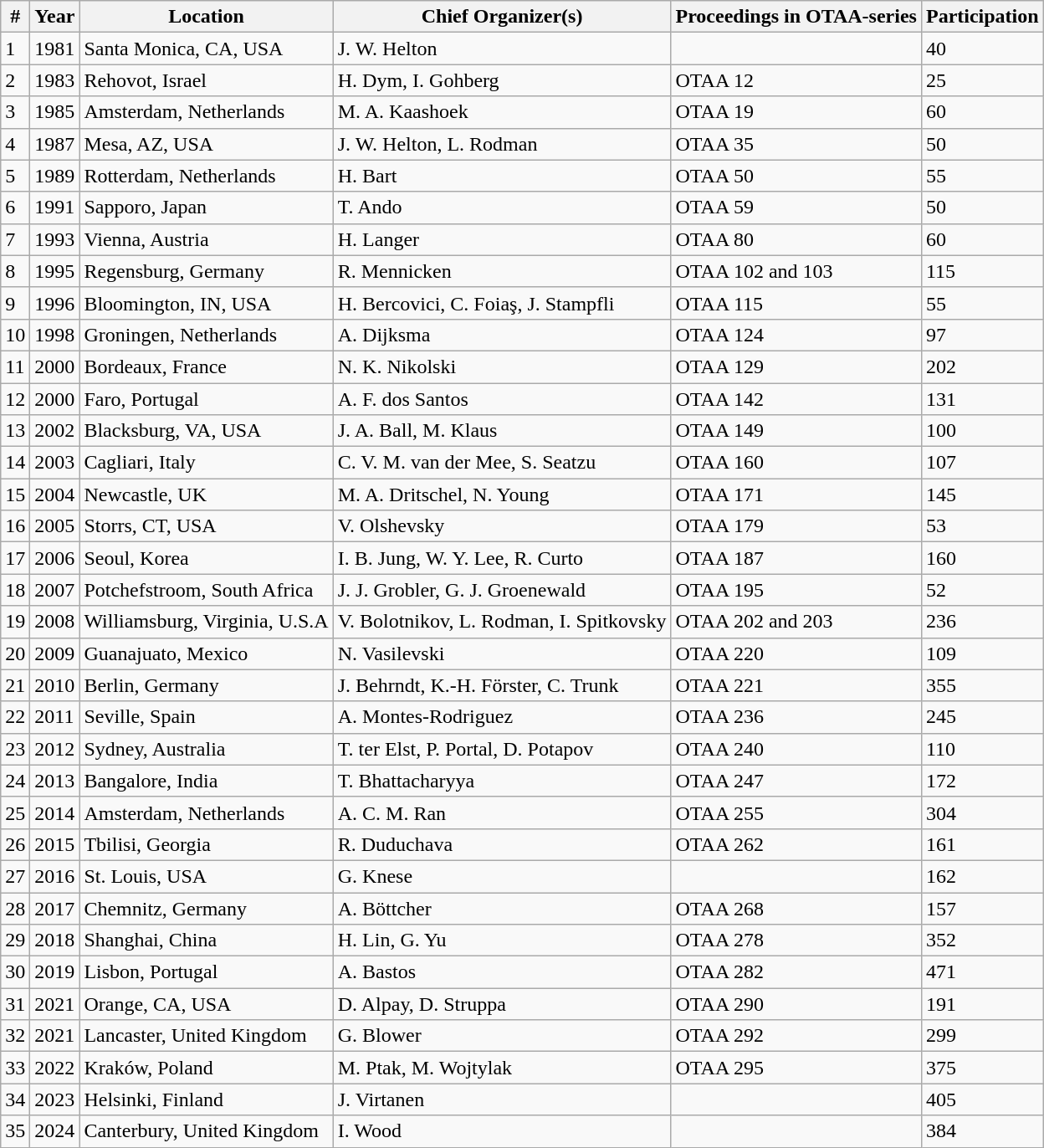<table class="wikitable">
<tr>
<th>#</th>
<th>Year</th>
<th>Location</th>
<th>Chief Organizer(s)</th>
<th>Proceedings in OTAA-series</th>
<th>Participation</th>
</tr>
<tr>
<td>1</td>
<td>1981</td>
<td> Santa Monica, CA, USA</td>
<td>J. W. Helton</td>
<td></td>
<td>40</td>
</tr>
<tr>
<td>2</td>
<td>1983</td>
<td> Rehovot, Israel</td>
<td>H. Dym, I. Gohberg</td>
<td>OTAA 12</td>
<td>25</td>
</tr>
<tr>
<td>3</td>
<td>1985</td>
<td> Amsterdam, Netherlands</td>
<td>M. A. Kaashoek</td>
<td>OTAA 19</td>
<td>60</td>
</tr>
<tr>
<td>4</td>
<td>1987</td>
<td> Mesa, AZ, USA</td>
<td>J. W. Helton, L. Rodman</td>
<td>OTAA 35</td>
<td>50</td>
</tr>
<tr>
<td>5</td>
<td>1989</td>
<td> Rotterdam, Netherlands</td>
<td>H. Bart</td>
<td>OTAA 50</td>
<td>55</td>
</tr>
<tr>
<td>6</td>
<td>1991</td>
<td> Sapporo, Japan</td>
<td>T. Ando</td>
<td>OTAA 59</td>
<td>50</td>
</tr>
<tr>
<td>7</td>
<td>1993</td>
<td> Vienna, Austria</td>
<td>H. Langer</td>
<td>OTAA 80</td>
<td>60</td>
</tr>
<tr>
<td>8</td>
<td>1995</td>
<td> Regensburg, Germany</td>
<td>R. Mennicken</td>
<td>OTAA 102 and 103</td>
<td>115</td>
</tr>
<tr>
<td>9</td>
<td>1996</td>
<td> Bloomington, IN, USA</td>
<td>H. Bercovici, C. Foiaş, J. Stampfli</td>
<td>OTAA 115</td>
<td>55</td>
</tr>
<tr>
<td>10</td>
<td>1998</td>
<td> Groningen, Netherlands</td>
<td>A. Dijksma</td>
<td>OTAA 124</td>
<td>97</td>
</tr>
<tr>
<td>11</td>
<td>2000</td>
<td> Bordeaux, France</td>
<td>N. K. Nikolski</td>
<td>OTAA 129</td>
<td>202</td>
</tr>
<tr>
<td>12</td>
<td>2000</td>
<td> Faro, Portugal</td>
<td>A. F. dos Santos</td>
<td>OTAA 142</td>
<td>131</td>
</tr>
<tr>
<td>13</td>
<td>2002</td>
<td> Blacksburg, VA, USA</td>
<td>J. A. Ball, M. Klaus</td>
<td>OTAA 149</td>
<td>100</td>
</tr>
<tr>
<td>14</td>
<td>2003</td>
<td> Cagliari, Italy</td>
<td>C. V. M. van der Mee, S. Seatzu</td>
<td>OTAA 160</td>
<td>107</td>
</tr>
<tr>
<td>15</td>
<td>2004</td>
<td> Newcastle, UK</td>
<td>M. A. Dritschel, N. Young</td>
<td>OTAA 171</td>
<td>145</td>
</tr>
<tr>
<td>16</td>
<td>2005</td>
<td> Storrs, CT, USA</td>
<td>V. Olshevsky</td>
<td>OTAA 179</td>
<td>53</td>
</tr>
<tr>
<td>17</td>
<td>2006</td>
<td> Seoul, Korea</td>
<td>I. B. Jung, W. Y. Lee, R. Curto</td>
<td>OTAA 187</td>
<td>160</td>
</tr>
<tr>
<td>18</td>
<td>2007</td>
<td> Potchefstroom, South Africa</td>
<td>J. J. Grobler, G. J. Groenewald</td>
<td>OTAA 195</td>
<td>52</td>
</tr>
<tr>
<td>19</td>
<td>2008</td>
<td> Williamsburg, Virginia, U.S.A</td>
<td>V. Bolotnikov, L. Rodman, I. Spitkovsky</td>
<td>OTAA 202 and 203</td>
<td>236</td>
</tr>
<tr>
<td>20</td>
<td>2009</td>
<td> Guanajuato, Mexico</td>
<td>N. Vasilevski</td>
<td>OTAA 220</td>
<td>109</td>
</tr>
<tr>
<td>21</td>
<td>2010</td>
<td> Berlin, Germany</td>
<td>J. Behrndt, K.-H. Förster, C. Trunk</td>
<td>OTAA 221</td>
<td>355</td>
</tr>
<tr>
<td>22</td>
<td>2011</td>
<td> Seville, Spain</td>
<td>A. Montes-Rodriguez</td>
<td>OTAA 236</td>
<td>245</td>
</tr>
<tr>
<td>23</td>
<td>2012</td>
<td> Sydney, Australia</td>
<td>T. ter Elst, P. Portal, D. Potapov</td>
<td>OTAA 240</td>
<td>110</td>
</tr>
<tr>
<td>24</td>
<td>2013</td>
<td> Bangalore, India</td>
<td>T. Bhattacharyya</td>
<td>OTAA 247</td>
<td>172</td>
</tr>
<tr>
<td>25</td>
<td>2014</td>
<td> Amsterdam, Netherlands</td>
<td>A. C. M. Ran</td>
<td>OTAA 255</td>
<td>304</td>
</tr>
<tr>
<td>26</td>
<td>2015</td>
<td> Tbilisi, Georgia</td>
<td>R. Duduchava</td>
<td>OTAA 262</td>
<td>161</td>
</tr>
<tr>
<td>27</td>
<td>2016</td>
<td> St. Louis, USA</td>
<td>G. Knese</td>
<td></td>
<td>162</td>
</tr>
<tr>
<td>28</td>
<td>2017</td>
<td> Chemnitz, Germany</td>
<td>A. Böttcher</td>
<td>OTAA 268</td>
<td>157</td>
</tr>
<tr>
<td>29</td>
<td>2018</td>
<td> Shanghai, China</td>
<td>H. Lin, G. Yu</td>
<td>OTAA 278</td>
<td>352</td>
</tr>
<tr>
<td>30</td>
<td>2019</td>
<td> Lisbon, Portugal</td>
<td>A. Bastos</td>
<td>OTAA 282</td>
<td>471</td>
</tr>
<tr>
<td>31</td>
<td>2021</td>
<td> Orange, CA, USA</td>
<td>D. Alpay, D. Struppa</td>
<td>OTAA 290</td>
<td>191</td>
</tr>
<tr>
<td>32</td>
<td>2021</td>
<td> Lancaster, United Kingdom</td>
<td>G. Blower</td>
<td>OTAA 292</td>
<td>299</td>
</tr>
<tr>
<td>33</td>
<td>2022</td>
<td> Kraków, Poland</td>
<td>M. Ptak, M. Wojtylak</td>
<td>OTAA 295</td>
<td>375</td>
</tr>
<tr>
<td>34</td>
<td>2023</td>
<td> Helsinki, Finland</td>
<td>J. Virtanen</td>
<td></td>
<td>405</td>
</tr>
<tr>
<td>35</td>
<td>2024</td>
<td> Canterbury, United Kingdom</td>
<td>I. Wood</td>
<td></td>
<td>384</td>
</tr>
</table>
